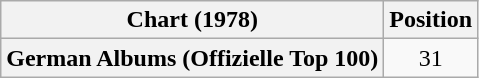<table class="wikitable plainrowheaders" style="text-align:center">
<tr>
<th scope="col">Chart (1978)</th>
<th scope="col">Position</th>
</tr>
<tr>
<th scope="row">German Albums (Offizielle Top 100)</th>
<td>31</td>
</tr>
</table>
